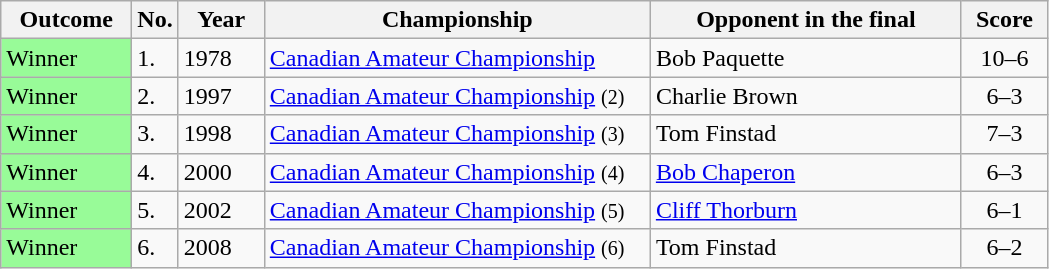<table class="wikitable">
<tr>
<th width="80">Outcome</th>
<th width="20">No.</th>
<th width="50">Year</th>
<th width="250">Championship</th>
<th width="200">Opponent in the final</th>
<th width="50">Score</th>
</tr>
<tr>
<td style="background:#98FB98">Winner</td>
<td>1.</td>
<td>1978</td>
<td><a href='#'>Canadian Amateur Championship</a></td>
<td> Bob Paquette</td>
<td align="center">10–6</td>
</tr>
<tr>
<td style="background:#98FB98">Winner</td>
<td>2.</td>
<td>1997</td>
<td><a href='#'>Canadian Amateur Championship</a> <small>(2)</small></td>
<td> Charlie Brown</td>
<td align="center">6–3</td>
</tr>
<tr>
<td style="background:#98FB98">Winner</td>
<td>3.</td>
<td>1998</td>
<td><a href='#'>Canadian Amateur Championship</a> <small>(3)</small></td>
<td> Tom Finstad</td>
<td align="center">7–3</td>
</tr>
<tr>
<td style="background:#98FB98">Winner</td>
<td>4.</td>
<td>2000</td>
<td><a href='#'>Canadian Amateur Championship</a> <small>(4)</small></td>
<td> <a href='#'>Bob Chaperon</a></td>
<td align="center">6–3</td>
</tr>
<tr>
<td style="background:#98FB98">Winner</td>
<td>5.</td>
<td>2002</td>
<td><a href='#'>Canadian Amateur Championship</a> <small>(5)</small></td>
<td> <a href='#'>Cliff Thorburn</a></td>
<td align="center">6–1</td>
</tr>
<tr>
<td style="background:#98FB98">Winner</td>
<td>6.</td>
<td>2008</td>
<td><a href='#'>Canadian Amateur Championship</a> <small>(6)</small></td>
<td> Tom Finstad</td>
<td align="center">6–2</td>
</tr>
</table>
